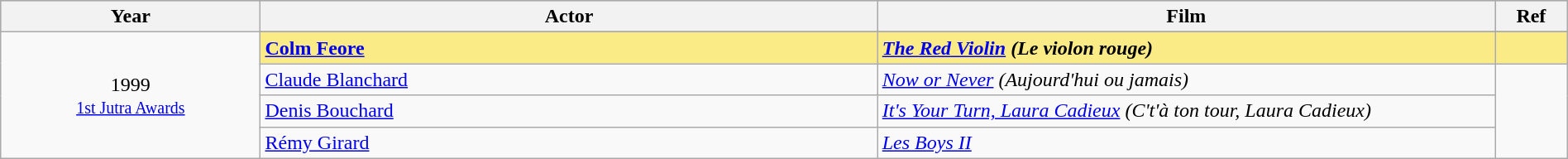<table class="wikitable" style="width:100%;">
<tr style="background:#bebebe;">
<th style="width:8%;">Year</th>
<th style="width:19%;">Actor</th>
<th style="width:19%;">Film</th>
<th style="width:2%;">Ref</th>
</tr>
<tr>
<td rowspan="5" align="center">1999 <br> <small><a href='#'>1st Jutra Awards</a></small></td>
</tr>
<tr style="background:#FAEB86">
<td><strong><a href='#'>Colm Feore</a></strong></td>
<td><strong><em><a href='#'>The Red Violin</a> (Le violon rouge)</em></strong></td>
<td></td>
</tr>
<tr>
<td><a href='#'>Claude Blanchard</a></td>
<td><em><a href='#'>Now or Never</a> (Aujourd'hui ou jamais)</em></td>
<td rowspan=3></td>
</tr>
<tr>
<td><a href='#'>Denis Bouchard</a></td>
<td><em><a href='#'>It's Your Turn, Laura Cadieux</a> (C't'à ton tour, Laura Cadieux)</em></td>
</tr>
<tr>
<td><a href='#'>Rémy Girard</a></td>
<td><em><a href='#'>Les Boys II</a></em></td>
</tr>
</table>
